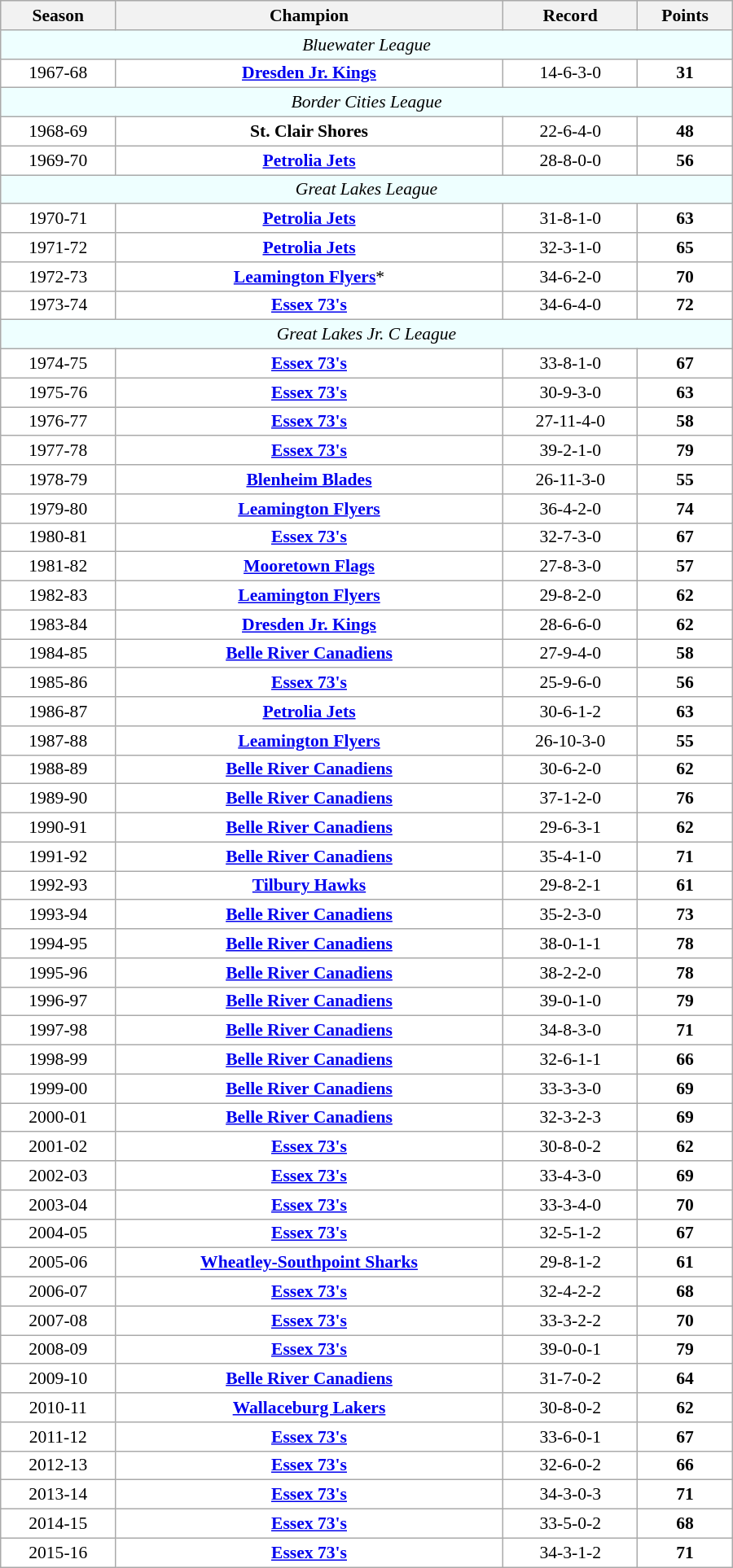<table class="wikitable" style="font-size: 90%; border: 1px solid gray; width:600px; text-align:center; background:white;">
<tr style="background:#dddddd;">
<th>Season</th>
<th>Champion</th>
<th>Record</th>
<th>Points</th>
</tr>
<tr bgcolor="#eeffff">
<td colspan="4"><em>Bluewater League</em></td>
</tr>
<tr>
<td>1967-68</td>
<td><strong><a href='#'>Dresden Jr. Kings</a></strong></td>
<td>14-6-3-0</td>
<td><strong>31</strong></td>
</tr>
<tr bgcolor="#eeffff">
<td colspan="4"><em>Border Cities League</em></td>
</tr>
<tr>
<td>1968-69</td>
<td><strong>St. Clair Shores</strong></td>
<td>22-6-4-0</td>
<td><strong>48</strong></td>
</tr>
<tr>
<td>1969-70</td>
<td><strong><a href='#'>Petrolia Jets</a></strong></td>
<td>28-8-0-0</td>
<td><strong>56</strong></td>
</tr>
<tr bgcolor="#eeffff">
<td colspan="4"><em>Great Lakes League</em></td>
</tr>
<tr>
<td>1970-71</td>
<td><strong><a href='#'>Petrolia Jets</a></strong></td>
<td>31-8-1-0</td>
<td><strong>63</strong></td>
</tr>
<tr>
<td>1971-72</td>
<td><strong><a href='#'>Petrolia Jets</a></strong></td>
<td>32-3-1-0</td>
<td><strong>65</strong></td>
</tr>
<tr>
<td>1972-73</td>
<td><strong><a href='#'>Leamington Flyers</a></strong>*</td>
<td>34-6-2-0</td>
<td><strong>70</strong></td>
</tr>
<tr>
<td>1973-74</td>
<td><strong><a href='#'>Essex 73's</a></strong></td>
<td>34-6-4-0</td>
<td><strong>72</strong></td>
</tr>
<tr bgcolor="#eeffff">
<td colspan="4"><em>Great Lakes Jr. C League</em></td>
</tr>
<tr>
<td>1974-75</td>
<td><strong><a href='#'>Essex 73's</a></strong></td>
<td>33-8-1-0</td>
<td><strong>67</strong></td>
</tr>
<tr>
<td>1975-76</td>
<td><strong><a href='#'>Essex 73's</a></strong></td>
<td>30-9-3-0</td>
<td><strong>63</strong></td>
</tr>
<tr>
<td>1976-77</td>
<td><strong><a href='#'>Essex 73's</a></strong></td>
<td>27-11-4-0</td>
<td><strong>58</strong></td>
</tr>
<tr>
<td>1977-78</td>
<td><strong><a href='#'>Essex 73's</a></strong></td>
<td>39-2-1-0</td>
<td><strong>79</strong></td>
</tr>
<tr>
<td>1978-79</td>
<td><strong><a href='#'>Blenheim Blades</a></strong></td>
<td>26-11-3-0</td>
<td><strong>55</strong></td>
</tr>
<tr>
<td>1979-80</td>
<td><strong><a href='#'>Leamington Flyers</a></strong></td>
<td>36-4-2-0</td>
<td><strong>74</strong></td>
</tr>
<tr>
<td>1980-81</td>
<td><strong><a href='#'>Essex 73's</a></strong></td>
<td>32-7-3-0</td>
<td><strong>67</strong></td>
</tr>
<tr>
<td>1981-82</td>
<td><strong><a href='#'>Mooretown Flags</a></strong></td>
<td>27-8-3-0</td>
<td><strong>57</strong></td>
</tr>
<tr>
<td>1982-83</td>
<td><strong><a href='#'>Leamington Flyers</a></strong></td>
<td>29-8-2-0</td>
<td><strong>62</strong></td>
</tr>
<tr>
<td>1983-84</td>
<td><strong><a href='#'>Dresden Jr. Kings</a></strong></td>
<td>28-6-6-0</td>
<td><strong>62</strong></td>
</tr>
<tr>
<td>1984-85</td>
<td><strong><a href='#'>Belle River Canadiens</a></strong></td>
<td>27-9-4-0</td>
<td><strong>58</strong></td>
</tr>
<tr>
<td>1985-86</td>
<td><strong><a href='#'>Essex 73's</a></strong></td>
<td>25-9-6-0</td>
<td><strong>56</strong></td>
</tr>
<tr>
<td>1986-87</td>
<td><strong><a href='#'>Petrolia Jets</a></strong></td>
<td>30-6-1-2</td>
<td><strong>63</strong></td>
</tr>
<tr>
<td>1987-88</td>
<td><strong><a href='#'>Leamington Flyers</a></strong></td>
<td>26-10-3-0</td>
<td><strong>55</strong></td>
</tr>
<tr>
<td>1988-89</td>
<td><strong><a href='#'>Belle River Canadiens</a></strong></td>
<td>30-6-2-0</td>
<td><strong>62</strong></td>
</tr>
<tr>
<td>1989-90</td>
<td><strong><a href='#'>Belle River Canadiens</a></strong></td>
<td>37-1-2-0</td>
<td><strong>76</strong></td>
</tr>
<tr>
<td>1990-91</td>
<td><strong><a href='#'>Belle River Canadiens</a></strong></td>
<td>29-6-3-1</td>
<td><strong>62</strong></td>
</tr>
<tr>
<td>1991-92</td>
<td><strong><a href='#'>Belle River Canadiens</a></strong></td>
<td>35-4-1-0</td>
<td><strong>71</strong></td>
</tr>
<tr>
<td>1992-93</td>
<td><strong><a href='#'>Tilbury Hawks</a></strong></td>
<td>29-8-2-1</td>
<td><strong>61</strong></td>
</tr>
<tr>
<td>1993-94</td>
<td><strong><a href='#'>Belle River Canadiens</a></strong></td>
<td>35-2-3-0</td>
<td><strong>73</strong></td>
</tr>
<tr>
<td>1994-95</td>
<td><strong><a href='#'>Belle River Canadiens</a></strong></td>
<td>38-0-1-1</td>
<td><strong>78</strong></td>
</tr>
<tr>
<td>1995-96</td>
<td><strong><a href='#'>Belle River Canadiens</a></strong></td>
<td>38-2-2-0</td>
<td><strong>78</strong></td>
</tr>
<tr>
<td>1996-97</td>
<td><strong><a href='#'>Belle River Canadiens</a></strong></td>
<td>39-0-1-0</td>
<td><strong>79</strong></td>
</tr>
<tr>
<td>1997-98</td>
<td><strong><a href='#'>Belle River Canadiens</a></strong></td>
<td>34-8-3-0</td>
<td><strong>71</strong></td>
</tr>
<tr>
<td>1998-99</td>
<td><strong><a href='#'>Belle River Canadiens</a></strong></td>
<td>32-6-1-1</td>
<td><strong>66</strong></td>
</tr>
<tr>
<td>1999-00</td>
<td><strong><a href='#'>Belle River Canadiens</a></strong></td>
<td>33-3-3-0</td>
<td><strong>69</strong></td>
</tr>
<tr>
<td>2000-01</td>
<td><strong><a href='#'>Belle River Canadiens</a></strong></td>
<td>32-3-2-3</td>
<td><strong>69</strong></td>
</tr>
<tr>
<td>2001-02</td>
<td><strong><a href='#'>Essex 73's</a></strong></td>
<td>30-8-0-2</td>
<td><strong>62</strong></td>
</tr>
<tr>
<td>2002-03</td>
<td><strong><a href='#'>Essex 73's</a></strong></td>
<td>33-4-3-0</td>
<td><strong>69</strong></td>
</tr>
<tr>
<td>2003-04</td>
<td><strong><a href='#'>Essex 73's</a></strong></td>
<td>33-3-4-0</td>
<td><strong>70</strong></td>
</tr>
<tr>
<td>2004-05</td>
<td><strong><a href='#'>Essex 73's</a></strong></td>
<td>32-5-1-2</td>
<td><strong>67</strong></td>
</tr>
<tr>
<td>2005-06</td>
<td><strong><a href='#'>Wheatley-Southpoint Sharks</a></strong></td>
<td>29-8-1-2</td>
<td><strong>61</strong></td>
</tr>
<tr>
<td>2006-07</td>
<td><strong><a href='#'>Essex 73's</a></strong></td>
<td>32-4-2-2</td>
<td><strong>68</strong></td>
</tr>
<tr>
<td>2007-08</td>
<td><strong><a href='#'>Essex 73's</a></strong></td>
<td>33-3-2-2</td>
<td><strong>70</strong></td>
</tr>
<tr>
<td>2008-09</td>
<td><strong><a href='#'>Essex 73's</a></strong></td>
<td>39-0-0-1</td>
<td><strong>79</strong></td>
</tr>
<tr>
<td>2009-10</td>
<td><strong><a href='#'>Belle River Canadiens</a></strong></td>
<td>31-7-0-2</td>
<td><strong>64</strong></td>
</tr>
<tr>
<td>2010-11</td>
<td><strong><a href='#'>Wallaceburg Lakers</a></strong></td>
<td>30-8-0-2</td>
<td><strong>62</strong></td>
</tr>
<tr>
<td>2011-12</td>
<td><strong><a href='#'>Essex 73's</a></strong></td>
<td>33-6-0-1</td>
<td><strong>67</strong></td>
</tr>
<tr>
<td>2012-13</td>
<td><strong><a href='#'>Essex 73's</a></strong></td>
<td>32-6-0-2</td>
<td><strong>66</strong></td>
</tr>
<tr>
<td>2013-14</td>
<td><strong><a href='#'>Essex 73's</a></strong></td>
<td>34-3-0-3</td>
<td><strong>71</strong></td>
</tr>
<tr>
<td>2014-15</td>
<td><strong><a href='#'>Essex 73's</a></strong></td>
<td>33-5-0-2</td>
<td><strong>68</strong></td>
</tr>
<tr>
<td>2015-16</td>
<td><strong><a href='#'>Essex 73's</a></strong></td>
<td>34-3-1-2</td>
<td><strong>71</strong></td>
</tr>
</table>
